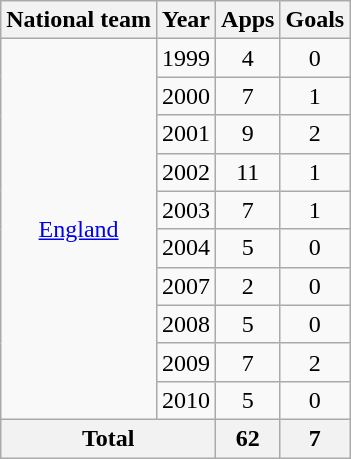<table class=wikitable style=text-align:center>
<tr>
<th>National team</th>
<th>Year</th>
<th>Apps</th>
<th>Goals</th>
</tr>
<tr>
<td rowspan=10><a href='#'>England</a></td>
<td>1999</td>
<td>4</td>
<td>0</td>
</tr>
<tr>
<td>2000</td>
<td>7</td>
<td>1</td>
</tr>
<tr>
<td>2001</td>
<td>9</td>
<td>2</td>
</tr>
<tr>
<td>2002</td>
<td>11</td>
<td>1</td>
</tr>
<tr>
<td>2003</td>
<td>7</td>
<td>1</td>
</tr>
<tr>
<td>2004</td>
<td>5</td>
<td>0</td>
</tr>
<tr>
<td>2007</td>
<td>2</td>
<td>0</td>
</tr>
<tr>
<td>2008</td>
<td>5</td>
<td>0</td>
</tr>
<tr>
<td>2009</td>
<td>7</td>
<td>2</td>
</tr>
<tr>
<td>2010</td>
<td>5</td>
<td>0</td>
</tr>
<tr>
<th colspan=2>Total</th>
<th>62</th>
<th>7</th>
</tr>
</table>
